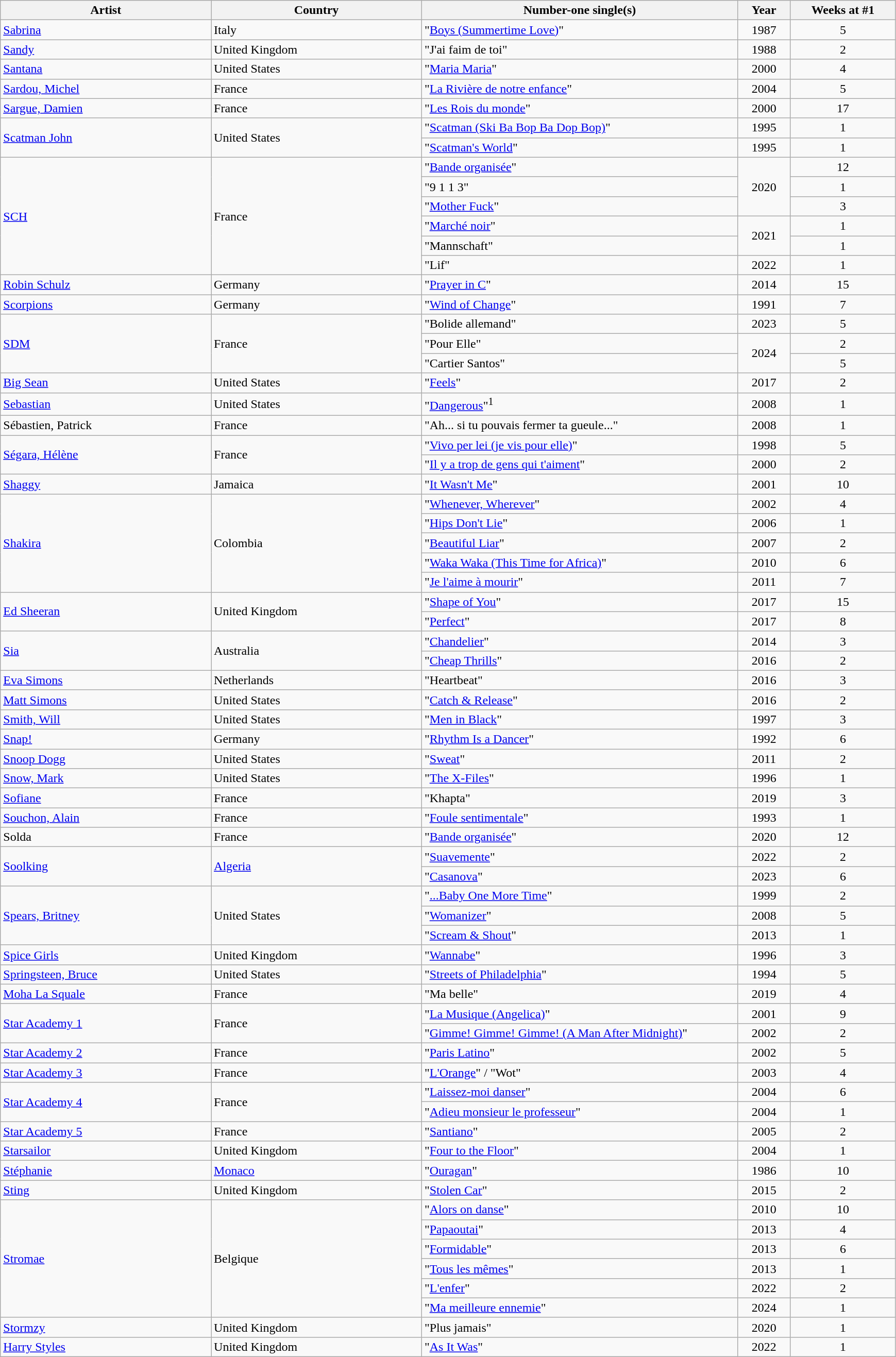<table class="wikitable">
<tr>
<th width="20%">Artist</th>
<th width="20%">Country</th>
<th width="30%">Number-one single(s)</th>
<th width="5%">Year</th>
<th width="10%">Weeks at #1</th>
</tr>
<tr>
<td><a href='#'>Sabrina</a></td>
<td>Italy</td>
<td>"<a href='#'>Boys (Summertime Love)</a>"</td>
<td align=center>1987</td>
<td align=center>5</td>
</tr>
<tr>
<td><a href='#'>Sandy</a></td>
<td>United Kingdom</td>
<td>"J'ai faim de toi"</td>
<td align=center>1988</td>
<td align=center>2</td>
</tr>
<tr>
<td><a href='#'>Santana</a></td>
<td>United States</td>
<td>"<a href='#'>Maria Maria</a>"</td>
<td align=center>2000</td>
<td align=center>4</td>
</tr>
<tr>
<td><a href='#'>Sardou, Michel</a></td>
<td>France</td>
<td>"<a href='#'>La Rivière de notre enfance</a>"</td>
<td align=center>2004</td>
<td align=center>5</td>
</tr>
<tr>
<td><a href='#'>Sargue, Damien</a></td>
<td>France</td>
<td>"<a href='#'>Les Rois du monde</a>"</td>
<td align=center>2000</td>
<td align=center>17</td>
</tr>
<tr>
<td rowspan="2"><a href='#'>Scatman John</a></td>
<td rowspan="2">United States</td>
<td>"<a href='#'>Scatman (Ski Ba Bop Ba Dop Bop)</a>"</td>
<td align=center>1995</td>
<td align=center>1</td>
</tr>
<tr>
<td>"<a href='#'>Scatman's World</a>"</td>
<td align=center>1995</td>
<td align=center>1</td>
</tr>
<tr>
<td rowspan="6"><a href='#'>SCH</a></td>
<td rowspan="6">France</td>
<td>"<a href='#'>Bande organisée</a>"</td>
<td rowspan="3" align=center>2020</td>
<td align=center>12</td>
</tr>
<tr>
<td>"9 1 1 3"</td>
<td align=center>1</td>
</tr>
<tr>
<td>"<a href='#'>Mother Fuck</a>"</td>
<td align=center>3</td>
</tr>
<tr>
<td>"<a href='#'>Marché noir</a>"</td>
<td align=center rowspan=2>2021</td>
<td align=center>1</td>
</tr>
<tr>
<td>"Mannschaft"</td>
<td align=center>1</td>
</tr>
<tr>
<td>"Lif"</td>
<td align=center>2022</td>
<td align=center>1</td>
</tr>
<tr>
<td><a href='#'>Robin Schulz</a></td>
<td>Germany</td>
<td>"<a href='#'>Prayer in C</a>"</td>
<td align=center>2014</td>
<td align=center>15</td>
</tr>
<tr>
<td><a href='#'>Scorpions</a></td>
<td>Germany</td>
<td>"<a href='#'>Wind of Change</a>"</td>
<td align=center>1991</td>
<td align=center>7</td>
</tr>
<tr>
<td rowspan=3><a href='#'>SDM</a></td>
<td rowspan=3>France</td>
<td>"Bolide allemand"</td>
<td align=center>2023</td>
<td align=center>5</td>
</tr>
<tr>
<td>"Pour Elle"</td>
<td align=center rowspan=2>2024</td>
<td align=center>2</td>
</tr>
<tr>
<td>"Cartier Santos"</td>
<td align=center>5</td>
</tr>
<tr>
<td><a href='#'>Big Sean</a></td>
<td>United States</td>
<td>"<a href='#'>Feels</a>"</td>
<td align=center>2017</td>
<td align=center>2</td>
</tr>
<tr>
<td><a href='#'>Sebastian</a></td>
<td>United States</td>
<td>"<a href='#'>Dangerous</a>"<sup>1</sup></td>
<td align=center>2008</td>
<td align=center>1</td>
</tr>
<tr>
<td>Sébastien, Patrick</td>
<td>France</td>
<td>"Ah... si tu pouvais fermer ta gueule..."</td>
<td align=center>2008</td>
<td align=center>1</td>
</tr>
<tr>
<td rowspan="2"><a href='#'>Ségara, Hélène</a></td>
<td rowspan="2">France</td>
<td>"<a href='#'>Vivo per lei (je vis pour elle)</a>"</td>
<td align=center>1998</td>
<td align=center>5</td>
</tr>
<tr>
<td>"<a href='#'>Il y a trop de gens qui t'aiment</a>"</td>
<td align=center>2000</td>
<td align=center>2</td>
</tr>
<tr>
<td><a href='#'>Shaggy</a></td>
<td>Jamaica</td>
<td>"<a href='#'>It Wasn't Me</a>"</td>
<td align=center>2001</td>
<td align=center>10</td>
</tr>
<tr>
<td rowspan="5"><a href='#'>Shakira</a></td>
<td rowspan="5">Colombia</td>
<td>"<a href='#'>Whenever, Wherever</a>"</td>
<td align=center>2002</td>
<td align=center>4</td>
</tr>
<tr>
<td>"<a href='#'>Hips Don't Lie</a>"</td>
<td align=center>2006</td>
<td align=center>1</td>
</tr>
<tr>
<td>"<a href='#'>Beautiful Liar</a>"</td>
<td align=center>2007</td>
<td align=center>2</td>
</tr>
<tr>
<td>"<a href='#'>Waka Waka (This Time for Africa)</a>"</td>
<td align=center>2010</td>
<td align=center>6</td>
</tr>
<tr>
<td>"<a href='#'>Je l'aime à mourir</a>"</td>
<td align=center>2011</td>
<td align=center>7</td>
</tr>
<tr>
<td rowspan="2"><a href='#'>Ed Sheeran</a></td>
<td rowspan="2">United Kingdom</td>
<td>"<a href='#'>Shape of You</a>"</td>
<td align=center>2017</td>
<td align=center>15</td>
</tr>
<tr>
<td>"<a href='#'>Perfect</a>"</td>
<td align=center>2017</td>
<td align=center>8</td>
</tr>
<tr>
<td rowspan="2"><a href='#'>Sia</a></td>
<td rowspan="2">Australia</td>
<td>"<a href='#'>Chandelier</a>"</td>
<td align=center>2014</td>
<td align=center>3</td>
</tr>
<tr>
<td>"<a href='#'>Cheap Thrills</a>"</td>
<td align=center>2016</td>
<td align=center>2</td>
</tr>
<tr>
<td><a href='#'>Eva Simons</a></td>
<td>Netherlands</td>
<td>"Heartbeat"</td>
<td align=center>2016</td>
<td align=center>3</td>
</tr>
<tr>
<td><a href='#'>Matt Simons</a></td>
<td>United States</td>
<td>"<a href='#'>Catch & Release</a>"</td>
<td align=center>2016</td>
<td align=center>2</td>
</tr>
<tr>
<td><a href='#'>Smith, Will</a></td>
<td>United States</td>
<td>"<a href='#'>Men in Black</a>"</td>
<td align=center>1997</td>
<td align=center>3</td>
</tr>
<tr>
<td><a href='#'>Snap!</a></td>
<td>Germany</td>
<td>"<a href='#'>Rhythm Is a Dancer</a>"</td>
<td align=center>1992</td>
<td align=center>6</td>
</tr>
<tr>
<td><a href='#'>Snoop Dogg</a></td>
<td>United States</td>
<td>"<a href='#'>Sweat</a>"</td>
<td align=center>2011</td>
<td align=center>2</td>
</tr>
<tr>
<td><a href='#'>Snow, Mark</a></td>
<td>United States</td>
<td>"<a href='#'>The X-Files</a>"</td>
<td align=center>1996</td>
<td align=center>1</td>
</tr>
<tr>
<td><a href='#'>Sofiane</a></td>
<td>France</td>
<td>"Khapta"</td>
<td align=center>2019</td>
<td align=center>3</td>
</tr>
<tr>
<td><a href='#'>Souchon, Alain</a></td>
<td>France</td>
<td>"<a href='#'>Foule sentimentale</a>"</td>
<td align=center>1993</td>
<td align=center>1</td>
</tr>
<tr>
<td>Solda</td>
<td>France</td>
<td>"<a href='#'>Bande organisée</a>"</td>
<td align=center>2020</td>
<td align=center>12</td>
</tr>
<tr>
<td rowspan=2><a href='#'>Soolking</a></td>
<td rowspan=2><a href='#'>Algeria</a></td>
<td>"<a href='#'>Suavemente</a>"</td>
<td align=center>2022</td>
<td align=center>2</td>
</tr>
<tr>
<td>"<a href='#'>Casanova</a>"</td>
<td align=center>2023</td>
<td align=center>6</td>
</tr>
<tr>
<td rowspan="3"><a href='#'>Spears, Britney</a></td>
<td rowspan="3">United States</td>
<td>"<a href='#'>...Baby One More Time</a>"</td>
<td align=center>1999</td>
<td align=center>2</td>
</tr>
<tr>
<td>"<a href='#'>Womanizer</a>"</td>
<td align=center>2008</td>
<td align=center>5</td>
</tr>
<tr>
<td>"<a href='#'>Scream & Shout</a>"</td>
<td align=center>2013</td>
<td align=center>1</td>
</tr>
<tr>
<td><a href='#'>Spice Girls</a></td>
<td>United Kingdom</td>
<td>"<a href='#'>Wannabe</a>"</td>
<td align=center>1996</td>
<td align=center>3</td>
</tr>
<tr>
<td><a href='#'>Springsteen, Bruce</a></td>
<td>United States</td>
<td>"<a href='#'>Streets of Philadelphia</a>"</td>
<td align=center>1994</td>
<td align=center>5</td>
</tr>
<tr>
<td><a href='#'>Moha La Squale</a></td>
<td>France</td>
<td>"Ma belle"</td>
<td align=center>2019</td>
<td align=center>4</td>
</tr>
<tr>
<td rowspan="2"><a href='#'>Star Academy 1</a></td>
<td rowspan="2">France</td>
<td>"<a href='#'>La Musique (Angelica)</a>"</td>
<td align=center>2001</td>
<td align=center>9</td>
</tr>
<tr>
<td>"<a href='#'>Gimme! Gimme! Gimme! (A Man After Midnight)</a>"</td>
<td align=center>2002</td>
<td align=center>2</td>
</tr>
<tr>
<td><a href='#'>Star Academy 2</a></td>
<td>France</td>
<td>"<a href='#'>Paris Latino</a>"</td>
<td align=center>2002</td>
<td align=center>5</td>
</tr>
<tr>
<td><a href='#'>Star Academy 3</a></td>
<td>France</td>
<td>"<a href='#'>L'Orange</a>" / "Wot"</td>
<td align=center>2003</td>
<td align=center>4</td>
</tr>
<tr>
<td rowspan="2"><a href='#'>Star Academy 4</a></td>
<td rowspan="2">France</td>
<td>"<a href='#'>Laissez-moi danser</a>"</td>
<td align=center>2004</td>
<td align=center>6</td>
</tr>
<tr>
<td>"<a href='#'>Adieu monsieur le professeur</a>"</td>
<td align=center>2004</td>
<td align=center>1</td>
</tr>
<tr>
<td><a href='#'>Star Academy 5</a></td>
<td>France</td>
<td>"<a href='#'>Santiano</a>"</td>
<td align=center>2005</td>
<td align=center>2</td>
</tr>
<tr>
<td><a href='#'>Starsailor</a></td>
<td>United Kingdom</td>
<td>"<a href='#'>Four to the Floor</a>"</td>
<td align=center>2004</td>
<td align=center>1</td>
</tr>
<tr>
<td><a href='#'>Stéphanie</a></td>
<td><a href='#'>Monaco</a></td>
<td>"<a href='#'>Ouragan</a>"</td>
<td align=center>1986</td>
<td align=center>10</td>
</tr>
<tr>
<td><a href='#'>Sting</a></td>
<td>United Kingdom</td>
<td>"<a href='#'>Stolen Car</a>"</td>
<td align=center>2015</td>
<td align=center>2</td>
</tr>
<tr>
<td rowspan="6"><a href='#'>Stromae</a></td>
<td rowspan="6">Belgique</td>
<td>"<a href='#'>Alors on danse</a>"</td>
<td align=center>2010</td>
<td align=center>10</td>
</tr>
<tr>
<td>"<a href='#'>Papaoutai</a>"</td>
<td align=center>2013</td>
<td align=center>4</td>
</tr>
<tr>
<td>"<a href='#'>Formidable</a>"</td>
<td align=center>2013</td>
<td align=center>6</td>
</tr>
<tr>
<td>"<a href='#'>Tous les mêmes</a>"</td>
<td align=center>2013</td>
<td align=center>1</td>
</tr>
<tr>
<td>"<a href='#'>L'enfer</a>"</td>
<td align=center>2022</td>
<td align=center>2</td>
</tr>
<tr>
<td>"<a href='#'>Ma meilleure ennemie</a>"</td>
<td align=center>2024</td>
<td align=center>1</td>
</tr>
<tr>
<td><a href='#'>Stormzy</a></td>
<td>United Kingdom</td>
<td>"Plus jamais"</td>
<td align=center>2020</td>
<td align=center>1</td>
</tr>
<tr>
<td><a href='#'>Harry Styles</a></td>
<td>United Kingdom</td>
<td>"<a href='#'>As It Was</a>"</td>
<td align=center>2022</td>
<td align=center>1</td>
</tr>
</table>
